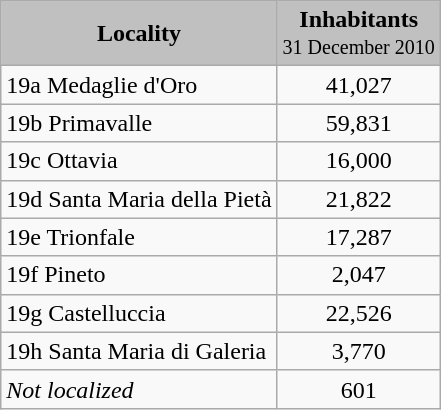<table class="wikitable sortable">
<tr bgcolor="#C0C0C0">
<td align="center"><strong>Locality</strong><br></td>
<td align="center"><strong>Inhabitants</strong><br><small>31 December 2010</small></td>
</tr>
<tr>
<td>19a Medaglie d'Oro <br></td>
<td align="center">41,027</td>
</tr>
<tr>
<td>19b Primavalle<br></td>
<td align="center">59,831</td>
</tr>
<tr>
<td>19c Ottavia<br></td>
<td align="center">16,000</td>
</tr>
<tr>
<td>19d Santa Maria della Pietà<br></td>
<td align="center">21,822</td>
</tr>
<tr>
<td>19e Trionfale<br></td>
<td align="center">17,287</td>
</tr>
<tr>
<td>19f Pineto<br></td>
<td align="center">2,047</td>
</tr>
<tr>
<td>19g Castelluccia<br></td>
<td align="center">22,526</td>
</tr>
<tr>
<td>19h Santa Maria di Galeria<br></td>
<td align="center">3,770</td>
</tr>
<tr>
<td><em>Not localized</em><br></td>
<td align="center">601</td>
</tr>
</table>
